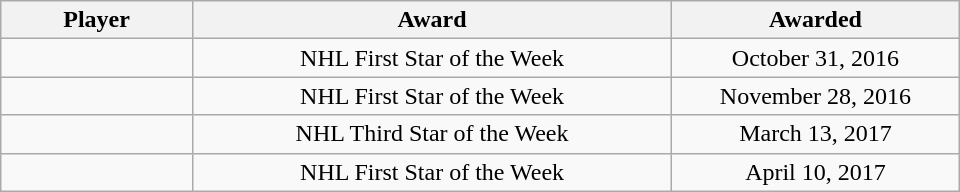<table class="wikitable sortable" style="width:40em; text-align:center;">
<tr>
<th style="width:20%;">Player</th>
<th style="width:50%;">Award</th>
<th style="width:30%;" data-sort-type="date">Awarded</th>
</tr>
<tr align=center>
<td></td>
<td>NHL First Star of the Week</td>
<td>October 31, 2016</td>
</tr>
<tr>
<td></td>
<td>NHL First Star of the Week</td>
<td>November 28, 2016</td>
</tr>
<tr>
<td></td>
<td>NHL Third Star of the Week</td>
<td>March 13, 2017</td>
</tr>
<tr>
<td></td>
<td>NHL First Star of the Week</td>
<td>April 10, 2017</td>
</tr>
</table>
